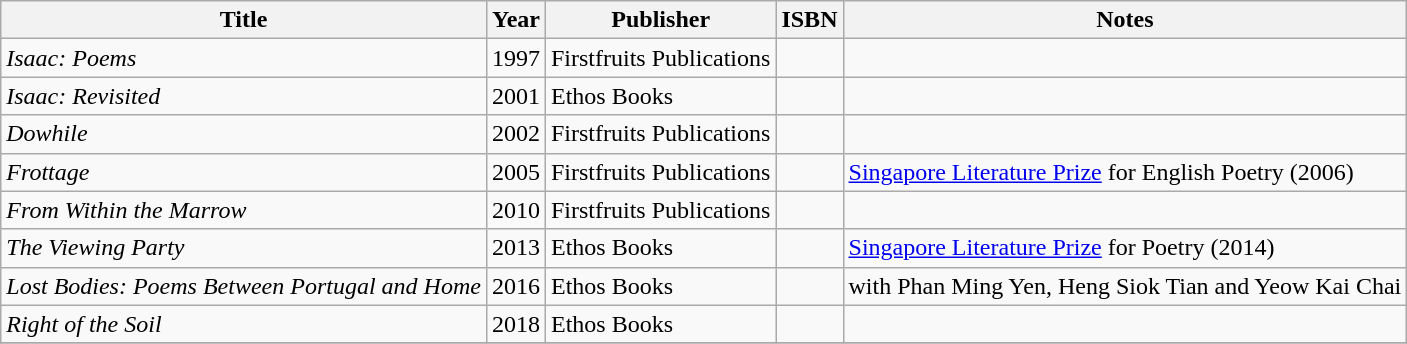<table class="wikitable sortable">
<tr>
<th>Title</th>
<th>Year</th>
<th>Publisher</th>
<th class="unsortable">ISBN</th>
<th class="unsortable">Notes</th>
</tr>
<tr>
<td><em>Isaac: Poems</em></td>
<td>1997</td>
<td>Firstfruits Publications</td>
<td></td>
<td></td>
</tr>
<tr>
<td><em>Isaac: Revisited</em></td>
<td>2001</td>
<td>Ethos Books</td>
<td></td>
<td></td>
</tr>
<tr>
<td><em>Dowhile</em></td>
<td>2002</td>
<td>Firstfruits Publications</td>
<td></td>
<td></td>
</tr>
<tr>
<td><em>Frottage</em></td>
<td>2005</td>
<td>Firstfruits Publications</td>
<td></td>
<td><a href='#'>Singapore Literature Prize</a> for English Poetry (2006)</td>
</tr>
<tr>
<td><em>From Within the Marrow</em></td>
<td>2010</td>
<td>Firstfruits Publications</td>
<td></td>
<td></td>
</tr>
<tr>
<td><em>The Viewing Party</em></td>
<td>2013</td>
<td>Ethos Books</td>
<td></td>
<td><a href='#'>Singapore Literature Prize</a> for Poetry (2014)</td>
</tr>
<tr>
<td><em>Lost Bodies: Poems Between Portugal and Home</em></td>
<td>2016</td>
<td>Ethos Books</td>
<td></td>
<td>with Phan Ming Yen, Heng Siok Tian and Yeow Kai Chai</td>
</tr>
<tr>
<td><em>Right of the Soil</em></td>
<td>2018</td>
<td>Ethos Books</td>
<td></td>
<td></td>
</tr>
<tr>
</tr>
</table>
